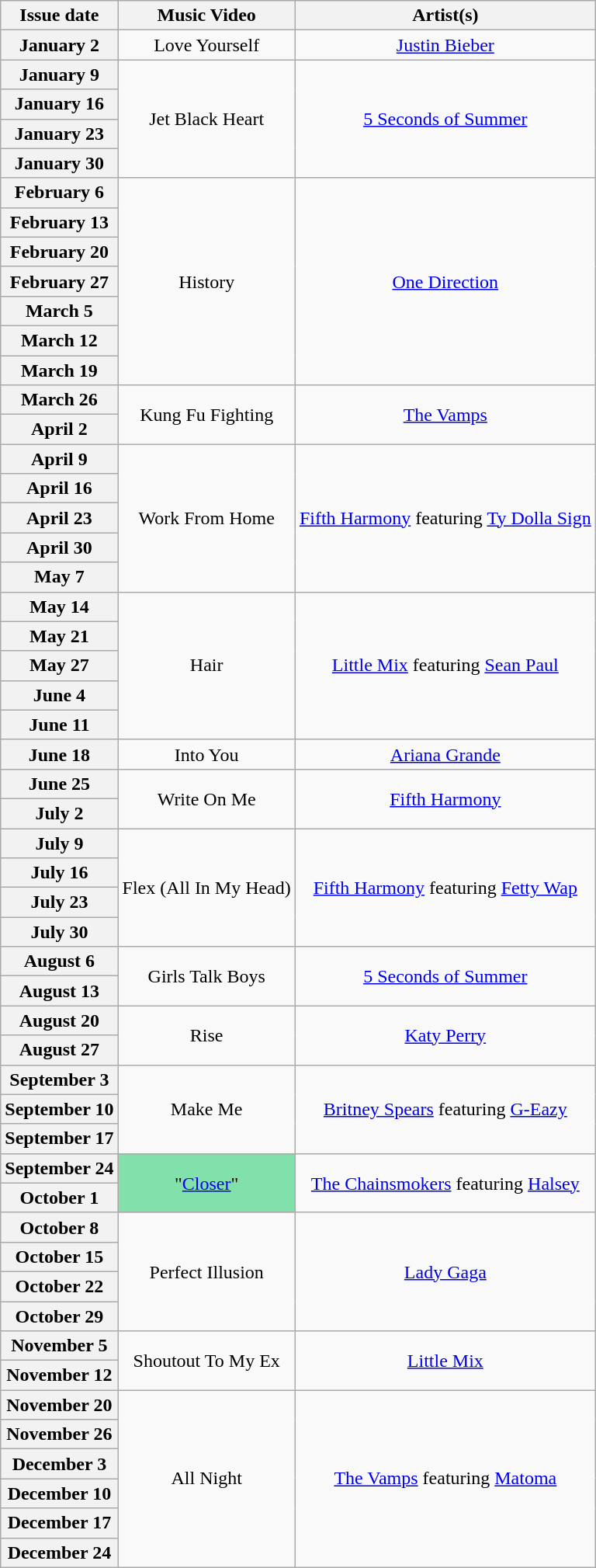<table class="wikitable plainrowheaders" style="text-align: center">
<tr>
<th>Issue date</th>
<th>Music Video</th>
<th>Artist(s)</th>
</tr>
<tr>
<th scope="row">January 2</th>
<td rowspan=1>Love Yourself</td>
<td rowspan=1><a href='#'>Justin Bieber</a></td>
</tr>
<tr>
<th scope="row">January 9</th>
<td rowspan=4>Jet Black Heart</td>
<td rowspan=4><a href='#'>5 Seconds of Summer</a></td>
</tr>
<tr>
<th scope="row">January 16</th>
</tr>
<tr>
<th scope="row">January 23</th>
</tr>
<tr>
<th scope="row">January 30</th>
</tr>
<tr>
<th scope="row">February 6</th>
<td rowspan=7>History</td>
<td rowspan=7><a href='#'>One Direction</a></td>
</tr>
<tr>
<th scope="row">February 13</th>
</tr>
<tr>
<th scope="row">February 20</th>
</tr>
<tr>
<th scope="row">February 27</th>
</tr>
<tr>
<th scope="row">March 5</th>
</tr>
<tr>
<th scope="row">March 12</th>
</tr>
<tr>
<th scope="row">March 19</th>
</tr>
<tr>
<th scope="row">March 26</th>
<td rowspan=2>Kung Fu Fighting</td>
<td rowspan=2><a href='#'>The Vamps</a></td>
</tr>
<tr>
<th scope="row">April 2</th>
</tr>
<tr>
<th scope="row">April 9</th>
<td rowspan=5>Work From Home</td>
<td rowspan=5><a href='#'>Fifth Harmony</a> featuring <a href='#'>Ty Dolla Sign</a></td>
</tr>
<tr>
<th scope="row">April 16</th>
</tr>
<tr>
<th scope="row">April 23</th>
</tr>
<tr>
<th scope="row">April 30</th>
</tr>
<tr>
<th scope="row">May 7</th>
</tr>
<tr>
<th scope="row">May 14</th>
<td rowspan=5>Hair</td>
<td rowspan=5><a href='#'>Little Mix</a> featuring <a href='#'>Sean Paul</a></td>
</tr>
<tr>
<th scope="row">May 21</th>
</tr>
<tr>
<th scope="row">May 27</th>
</tr>
<tr>
<th scope="row">June 4</th>
</tr>
<tr>
<th scope="row">June 11</th>
</tr>
<tr>
<th scope="row">June 18</th>
<td rowspan=1>Into You</td>
<td rowspan=1><a href='#'>Ariana Grande</a></td>
</tr>
<tr>
<th scope="row">June 25</th>
<td rowspan=2>Write On Me</td>
<td rowspan=2><a href='#'>Fifth Harmony</a></td>
</tr>
<tr>
<th scope="row">July 2</th>
</tr>
<tr>
<th scope="row">July 9</th>
<td rowspan=4>Flex (All In My Head)</td>
<td rowspan=4><a href='#'>Fifth Harmony</a> featuring <a href='#'>Fetty Wap</a></td>
</tr>
<tr>
<th scope="row">July 16</th>
</tr>
<tr>
<th scope="row">July 23</th>
</tr>
<tr>
<th scope="row">July 30</th>
</tr>
<tr>
<th scope="row">August 6</th>
<td rowspan=2>Girls Talk Boys</td>
<td rowspan=2><a href='#'>5 Seconds of Summer</a></td>
</tr>
<tr>
<th scope="row">August 13</th>
</tr>
<tr>
<th scope="row">August 20</th>
<td rowspan=2>Rise</td>
<td rowspan=2><a href='#'>Katy Perry</a></td>
</tr>
<tr>
<th scope="row">August 27</th>
</tr>
<tr>
<th scope="row">September 3</th>
<td rowspan=3>Make Me</td>
<td rowspan=3><a href='#'>Britney Spears</a> featuring <a href='#'>G-Eazy</a></td>
</tr>
<tr>
<th scope="row">September 10</th>
</tr>
<tr>
<th scope="row">September 17</th>
</tr>
<tr>
<th scope="row">September 24</th>
<td bgcolor=#82E0AA   rowspan=2>"<a href='#'>Closer</a>" </td>
<td rowspan=2><a href='#'>The Chainsmokers</a> featuring <a href='#'>Halsey</a></td>
</tr>
<tr>
<th scope="row">October 1</th>
</tr>
<tr>
<th scope="row">October 8</th>
<td rowspan=4>Perfect Illusion</td>
<td rowspan=4><a href='#'>Lady Gaga</a></td>
</tr>
<tr>
<th scope="row">October 15</th>
</tr>
<tr>
<th scope="row">October 22</th>
</tr>
<tr>
<th scope="row">October 29</th>
</tr>
<tr>
<th scope="row">November 5</th>
<td rowspan=2>Shoutout To My Ex</td>
<td rowspan=2><a href='#'>Little Mix</a></td>
</tr>
<tr>
<th scope="row">November 12</th>
</tr>
<tr>
<th scope="row">November 20</th>
<td rowspan=6>All Night</td>
<td rowspan=6><a href='#'>The Vamps</a> featuring <a href='#'>Matoma</a></td>
</tr>
<tr>
<th scope="row">November 26</th>
</tr>
<tr>
<th scope="row">December 3</th>
</tr>
<tr>
<th scope="row">December 10</th>
</tr>
<tr>
<th scope="row">December 17</th>
</tr>
<tr>
<th scope="row">December 24</th>
</tr>
</table>
